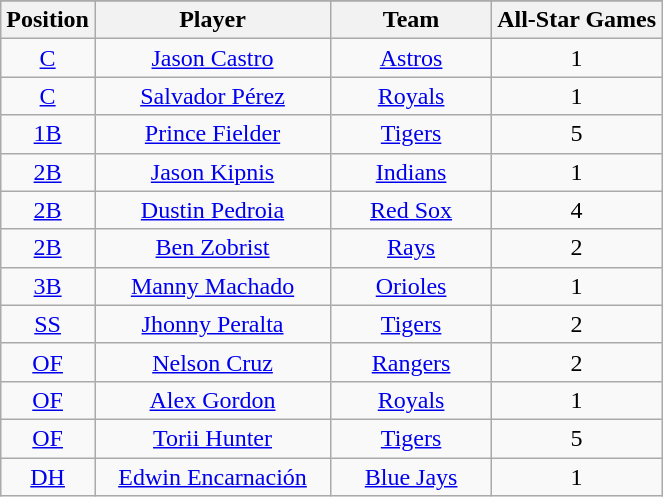<table class="wikitable sortable" style="text-align:center;">
<tr>
</tr>
<tr>
<th>Position</th>
<th style="width:150px;">Player</th>
<th style="width:100px;">Team</th>
<th>All-Star Games</th>
</tr>
<tr>
<td><a href='#'>C</a></td>
<td><a href='#'>Jason Castro</a></td>
<td><a href='#'>Astros</a></td>
<td>1</td>
</tr>
<tr>
<td><a href='#'>C</a></td>
<td><a href='#'>Salvador Pérez</a></td>
<td><a href='#'>Royals</a></td>
<td>1</td>
</tr>
<tr>
<td><a href='#'>1B</a></td>
<td><a href='#'>Prince Fielder</a></td>
<td><a href='#'>Tigers</a></td>
<td>5</td>
</tr>
<tr>
<td><a href='#'>2B</a></td>
<td><a href='#'>Jason Kipnis</a></td>
<td><a href='#'>Indians</a></td>
<td>1</td>
</tr>
<tr>
<td><a href='#'>2B</a></td>
<td><a href='#'>Dustin Pedroia</a></td>
<td><a href='#'>Red Sox</a></td>
<td>4</td>
</tr>
<tr>
<td><a href='#'>2B</a></td>
<td><a href='#'>Ben Zobrist</a></td>
<td><a href='#'>Rays</a></td>
<td>2</td>
</tr>
<tr>
<td><a href='#'>3B</a></td>
<td><a href='#'>Manny Machado</a></td>
<td><a href='#'>Orioles</a></td>
<td>1</td>
</tr>
<tr>
<td><a href='#'>SS</a></td>
<td><a href='#'>Jhonny Peralta</a></td>
<td><a href='#'>Tigers</a></td>
<td>2</td>
</tr>
<tr>
<td><a href='#'>OF</a></td>
<td><a href='#'>Nelson Cruz</a></td>
<td><a href='#'>Rangers</a></td>
<td>2</td>
</tr>
<tr>
<td><a href='#'>OF</a></td>
<td><a href='#'>Alex Gordon</a></td>
<td><a href='#'>Royals</a></td>
<td>1</td>
</tr>
<tr>
<td><a href='#'>OF</a></td>
<td><a href='#'>Torii Hunter</a></td>
<td><a href='#'>Tigers</a></td>
<td>5</td>
</tr>
<tr>
<td><a href='#'>DH</a></td>
<td><a href='#'>Edwin Encarnación</a></td>
<td><a href='#'>Blue Jays</a></td>
<td>1</td>
</tr>
</table>
